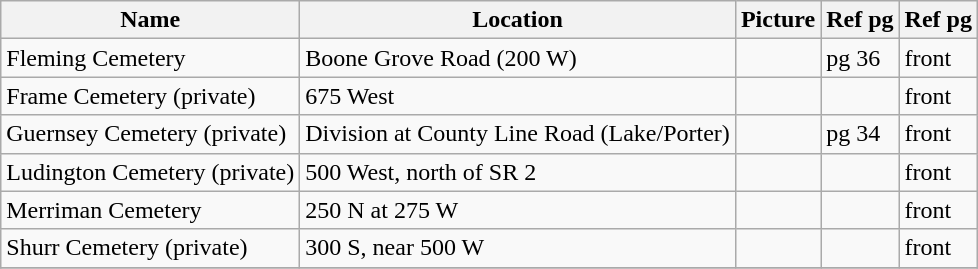<table class="wikitable">
<tr>
<th>Name</th>
<th>Location</th>
<th>Picture</th>
<th>Ref pg</th>
<th>Ref pg</th>
</tr>
<tr>
<td>Fleming Cemetery</td>
<td>Boone Grove Road (200 W)</td>
<td></td>
<td>pg 36</td>
<td>front</td>
</tr>
<tr>
<td>Frame Cemetery (private)</td>
<td>675 West</td>
<td></td>
<td></td>
<td>front</td>
</tr>
<tr>
<td>Guernsey Cemetery (private)</td>
<td>Division at County Line Road (Lake/Porter)</td>
<td></td>
<td>pg 34</td>
<td>front</td>
</tr>
<tr>
<td>Ludington Cemetery (private)</td>
<td>500 West, north of SR 2</td>
<td></td>
<td></td>
<td>front</td>
</tr>
<tr>
<td>Merriman Cemetery</td>
<td>250 N at 275 W</td>
<td></td>
<td></td>
<td>front</td>
</tr>
<tr>
<td>Shurr Cemetery (private)</td>
<td>300 S, near 500 W</td>
<td></td>
<td></td>
<td>front</td>
</tr>
<tr>
</tr>
</table>
